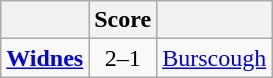<table class="wikitable" style="text-align: center">
<tr>
<th></th>
<th>Score</th>
<th></th>
</tr>
<tr>
<td><strong><a href='#'>Widnes</a></strong></td>
<td>2–1</td>
<td><a href='#'>Burscough</a></td>
</tr>
</table>
